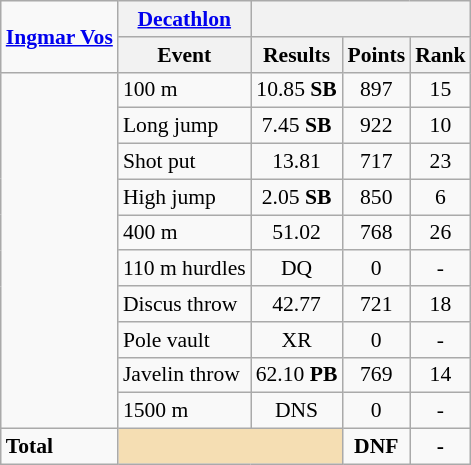<table class=wikitable style="font-size:90%;">
<tr>
<td rowspan="2"><strong><a href='#'>Ingmar Vos</a></strong></td>
<th><a href='#'>Decathlon</a></th>
<th colspan="3"></th>
</tr>
<tr>
<th>Event</th>
<th>Results</th>
<th>Points</th>
<th>Rank</th>
</tr>
<tr style="border-top: single;">
<td rowspan="10"></td>
<td>100 m</td>
<td align=center>10.85 <strong>SB</strong></td>
<td align=center>897</td>
<td align=center>15</td>
</tr>
<tr>
<td>Long jump</td>
<td align=center>7.45 <strong>SB</strong></td>
<td align=center>922</td>
<td align=center>10</td>
</tr>
<tr>
<td>Shot put</td>
<td align=center>13.81</td>
<td align=center>717</td>
<td align=center>23</td>
</tr>
<tr>
<td>High jump</td>
<td align=center>2.05 <strong>SB</strong></td>
<td align=center>850</td>
<td align=center>6</td>
</tr>
<tr>
<td>400 m</td>
<td align=center>51.02</td>
<td align=center>768</td>
<td align=center>26</td>
</tr>
<tr>
<td>110 m hurdles</td>
<td align=center>DQ</td>
<td align=center>0</td>
<td align=center>-</td>
</tr>
<tr>
<td>Discus throw</td>
<td align=center>42.77</td>
<td align=center>721</td>
<td align=center>18</td>
</tr>
<tr>
<td>Pole vault</td>
<td align="center">XR</td>
<td align="center">0</td>
<td align="center">-</td>
</tr>
<tr>
<td>Javelin throw</td>
<td align=center>62.10 <strong>PB</strong></td>
<td align=center>769</td>
<td align=center>14</td>
</tr>
<tr>
<td>1500 m</td>
<td align=center>DNS</td>
<td align=center>0</td>
<td align=center>-</td>
</tr>
<tr style="border-top: single;">
<td><strong>Total</strong></td>
<td colspan="2" style="background:wheat;"></td>
<td align="center"><strong>DNF</strong></td>
<td align="center"><strong>-</strong></td>
</tr>
</table>
